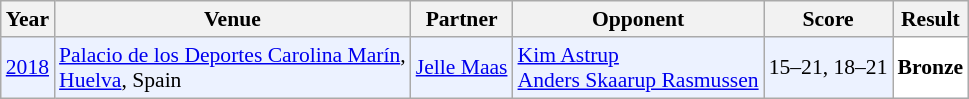<table class="sortable wikitable" style="font-size: 90%;">
<tr>
<th>Year</th>
<th>Venue</th>
<th>Partner</th>
<th>Opponent</th>
<th>Score</th>
<th>Result</th>
</tr>
<tr style="background:#ECF2FF">
<td align="center"><a href='#'>2018</a></td>
<td align="left"><a href='#'>Palacio de los Deportes Carolina Marín</a>,<br><a href='#'>Huelva</a>, Spain</td>
<td align="left"> <a href='#'>Jelle Maas</a></td>
<td align="left"> <a href='#'>Kim Astrup</a><br> <a href='#'>Anders Skaarup Rasmussen</a></td>
<td align="left">15–21, 18–21</td>
<td style="text-align:left; background:white"> <strong>Bronze</strong></td>
</tr>
</table>
